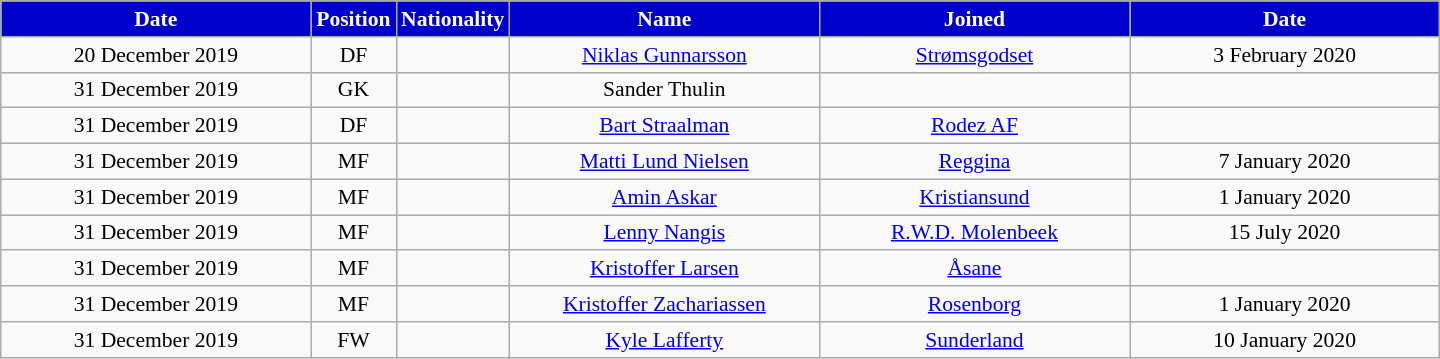<table class="wikitable"  style="text-align:center; font-size:90%; ">
<tr>
<th style="background:#0000CC; color:white; width:200px;">Date</th>
<th style="background:#0000CC; color:white; width:50px;">Position</th>
<th style="background:#0000CC; color:white; width:50px;">Nationality</th>
<th style="background:#0000CC; color:white; width:200px;">Name</th>
<th style="background:#0000CC; color:white; width:200px;">Joined</th>
<th style="background:#0000CC; color:white; width:200px;">Date</th>
</tr>
<tr>
<td>20 December 2019</td>
<td>DF</td>
<td></td>
<td><a href='#'>Niklas Gunnarsson</a></td>
<td><a href='#'>Strømsgodset</a></td>
<td>3 February 2020</td>
</tr>
<tr>
<td>31 December 2019</td>
<td>GK</td>
<td></td>
<td>Sander Thulin</td>
<td></td>
<td></td>
</tr>
<tr>
<td>31 December 2019</td>
<td>DF</td>
<td></td>
<td><a href='#'>Bart Straalman</a></td>
<td><a href='#'>Rodez AF</a></td>
<td></td>
</tr>
<tr>
<td>31 December 2019</td>
<td>MF</td>
<td></td>
<td><a href='#'>Matti Lund Nielsen</a></td>
<td><a href='#'>Reggina</a></td>
<td>7 January 2020</td>
</tr>
<tr>
<td>31 December 2019</td>
<td>MF</td>
<td></td>
<td><a href='#'>Amin Askar</a></td>
<td><a href='#'>Kristiansund</a></td>
<td>1 January 2020</td>
</tr>
<tr>
<td>31 December 2019</td>
<td>MF</td>
<td></td>
<td><a href='#'>Lenny Nangis</a></td>
<td><a href='#'>R.W.D. Molenbeek</a></td>
<td>15 July 2020</td>
</tr>
<tr>
<td>31 December 2019</td>
<td>MF</td>
<td></td>
<td><a href='#'>Kristoffer Larsen</a></td>
<td><a href='#'>Åsane</a></td>
<td></td>
</tr>
<tr>
<td>31 December 2019</td>
<td>MF</td>
<td></td>
<td><a href='#'>Kristoffer Zachariassen</a></td>
<td><a href='#'>Rosenborg</a></td>
<td>1 January 2020</td>
</tr>
<tr>
<td>31 December 2019</td>
<td>FW</td>
<td></td>
<td><a href='#'>Kyle Lafferty</a></td>
<td><a href='#'>Sunderland</a></td>
<td>10 January 2020</td>
</tr>
</table>
